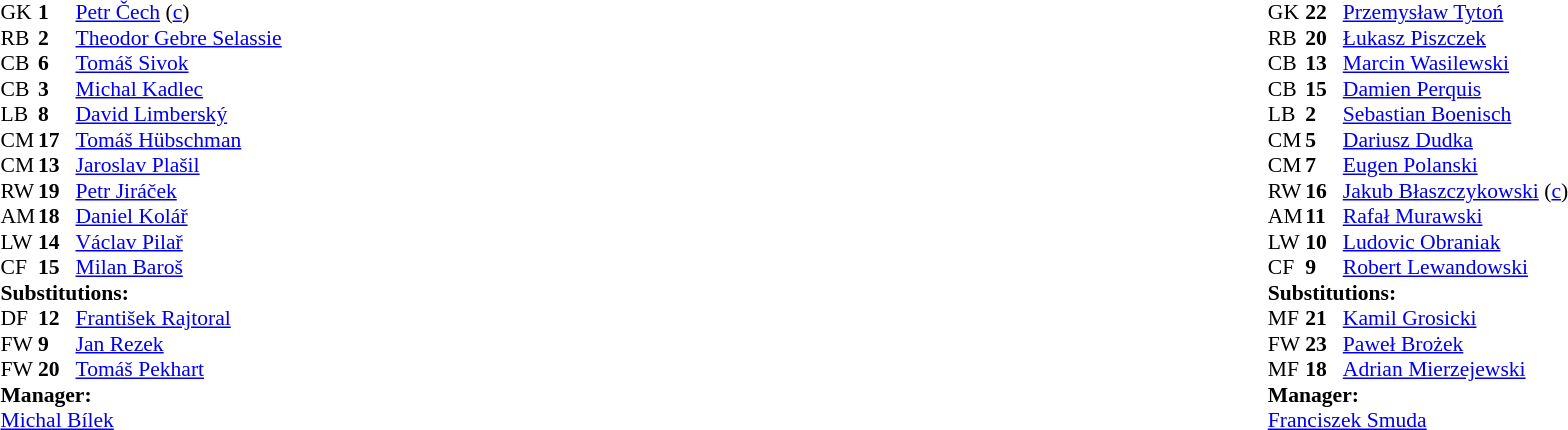<table style="width:100%;">
<tr>
<td style="vertical-align:top; width:40%;"><br><table style="font-size:90%" cellspacing="0" cellpadding="0">
<tr>
<th width="25"></th>
<th width="25"></th>
</tr>
<tr>
<td>GK</td>
<td><strong>1</strong></td>
<td><a href='#'>Petr Čech</a> (<a href='#'>c</a>)</td>
</tr>
<tr>
<td>RB</td>
<td><strong>2</strong></td>
<td><a href='#'>Theodor Gebre Selassie</a></td>
</tr>
<tr>
<td>CB</td>
<td><strong>6</strong></td>
<td><a href='#'>Tomáš Sivok</a></td>
</tr>
<tr>
<td>CB</td>
<td><strong>3</strong></td>
<td><a href='#'>Michal Kadlec</a></td>
</tr>
<tr>
<td>LB</td>
<td><strong>8</strong></td>
<td><a href='#'>David Limberský</a></td>
<td></td>
</tr>
<tr>
<td>CM</td>
<td><strong>17</strong></td>
<td><a href='#'>Tomáš Hübschman</a></td>
</tr>
<tr>
<td>CM</td>
<td><strong>13</strong></td>
<td><a href='#'>Jaroslav Plašil</a></td>
<td></td>
</tr>
<tr>
<td>RW</td>
<td><strong>19</strong></td>
<td><a href='#'>Petr Jiráček</a></td>
<td></td>
<td></td>
</tr>
<tr>
<td>AM</td>
<td><strong>18</strong></td>
<td><a href='#'>Daniel Kolář</a></td>
</tr>
<tr>
<td>LW</td>
<td><strong>14</strong></td>
<td><a href='#'>Václav Pilař</a></td>
<td></td>
<td></td>
</tr>
<tr>
<td>CF</td>
<td><strong>15</strong></td>
<td><a href='#'>Milan Baroš</a></td>
<td></td>
<td></td>
</tr>
<tr>
<td colspan=3><strong>Substitutions:</strong></td>
</tr>
<tr>
<td>DF</td>
<td><strong>12</strong></td>
<td><a href='#'>František Rajtoral</a></td>
<td></td>
<td></td>
</tr>
<tr>
<td>FW</td>
<td><strong>9</strong></td>
<td><a href='#'>Jan Rezek</a></td>
<td></td>
<td></td>
</tr>
<tr>
<td>FW</td>
<td><strong>20</strong></td>
<td><a href='#'>Tomáš Pekhart</a></td>
<td></td>
<td></td>
</tr>
<tr>
<td colspan=3><strong>Manager:</strong></td>
</tr>
<tr>
<td colspan=3><a href='#'>Michal Bílek</a></td>
</tr>
</table>
</td>
<td valign="top"></td>
<td style="vertical-align:top; width:50%;"><br><table style="font-size:90%; margin:auto;" cellspacing="0" cellpadding="0">
<tr>
<th width=25></th>
<th width=25></th>
</tr>
<tr>
<td>GK</td>
<td><strong>22</strong></td>
<td><a href='#'>Przemysław Tytoń</a></td>
</tr>
<tr>
<td>RB</td>
<td><strong>20</strong></td>
<td><a href='#'>Łukasz Piszczek</a></td>
</tr>
<tr>
<td>CB</td>
<td><strong>13</strong></td>
<td><a href='#'>Marcin Wasilewski</a></td>
<td></td>
</tr>
<tr>
<td>CB</td>
<td><strong>15</strong></td>
<td><a href='#'>Damien Perquis</a></td>
<td></td>
</tr>
<tr>
<td>LB</td>
<td><strong>2</strong></td>
<td><a href='#'>Sebastian Boenisch</a></td>
</tr>
<tr>
<td>CM</td>
<td><strong>5</strong></td>
<td><a href='#'>Dariusz Dudka</a></td>
</tr>
<tr>
<td>CM</td>
<td><strong>7</strong></td>
<td><a href='#'>Eugen Polanski</a></td>
<td></td>
<td></td>
</tr>
<tr>
<td>RW</td>
<td><strong>16</strong></td>
<td><a href='#'>Jakub Błaszczykowski</a> (<a href='#'>c</a>)</td>
<td></td>
</tr>
<tr>
<td>AM</td>
<td><strong>11</strong></td>
<td><a href='#'>Rafał Murawski</a></td>
<td></td>
<td></td>
</tr>
<tr>
<td>LW</td>
<td><strong>10</strong></td>
<td><a href='#'>Ludovic Obraniak</a></td>
<td></td>
<td></td>
</tr>
<tr>
<td>CF</td>
<td><strong>9</strong></td>
<td><a href='#'>Robert Lewandowski</a></td>
</tr>
<tr>
<td colspan=3><strong>Substitutions:</strong></td>
</tr>
<tr>
<td>MF</td>
<td><strong>21</strong></td>
<td><a href='#'>Kamil Grosicki</a></td>
<td></td>
<td></td>
</tr>
<tr>
<td>FW</td>
<td><strong>23</strong></td>
<td><a href='#'>Paweł Brożek</a></td>
<td></td>
<td></td>
</tr>
<tr>
<td>MF</td>
<td><strong>18</strong></td>
<td><a href='#'>Adrian Mierzejewski</a></td>
<td></td>
<td></td>
</tr>
<tr>
<td colspan=3><strong>Manager:</strong></td>
</tr>
<tr>
<td colspan=3><a href='#'>Franciszek Smuda</a></td>
</tr>
</table>
</td>
</tr>
</table>
